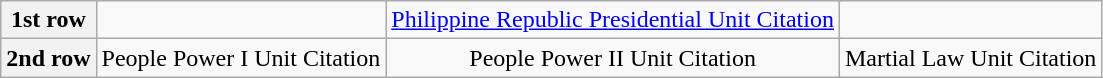<table class="wikitable">
<tr>
<th>1st row</th>
<td colspan="2" align="center"></td>
<td colspan="2" align="center"><a href='#'>Philippine Republic Presidential Unit Citation</a></td>
<td colspan="2" align="center"></td>
</tr>
<tr>
<th>2nd row</th>
<td colspan="2" align="center">People Power I Unit Citation</td>
<td colspan="2" align="center">People Power II Unit Citation</td>
<td colspan="2" align="center">Martial Law Unit Citation</td>
</tr>
</table>
